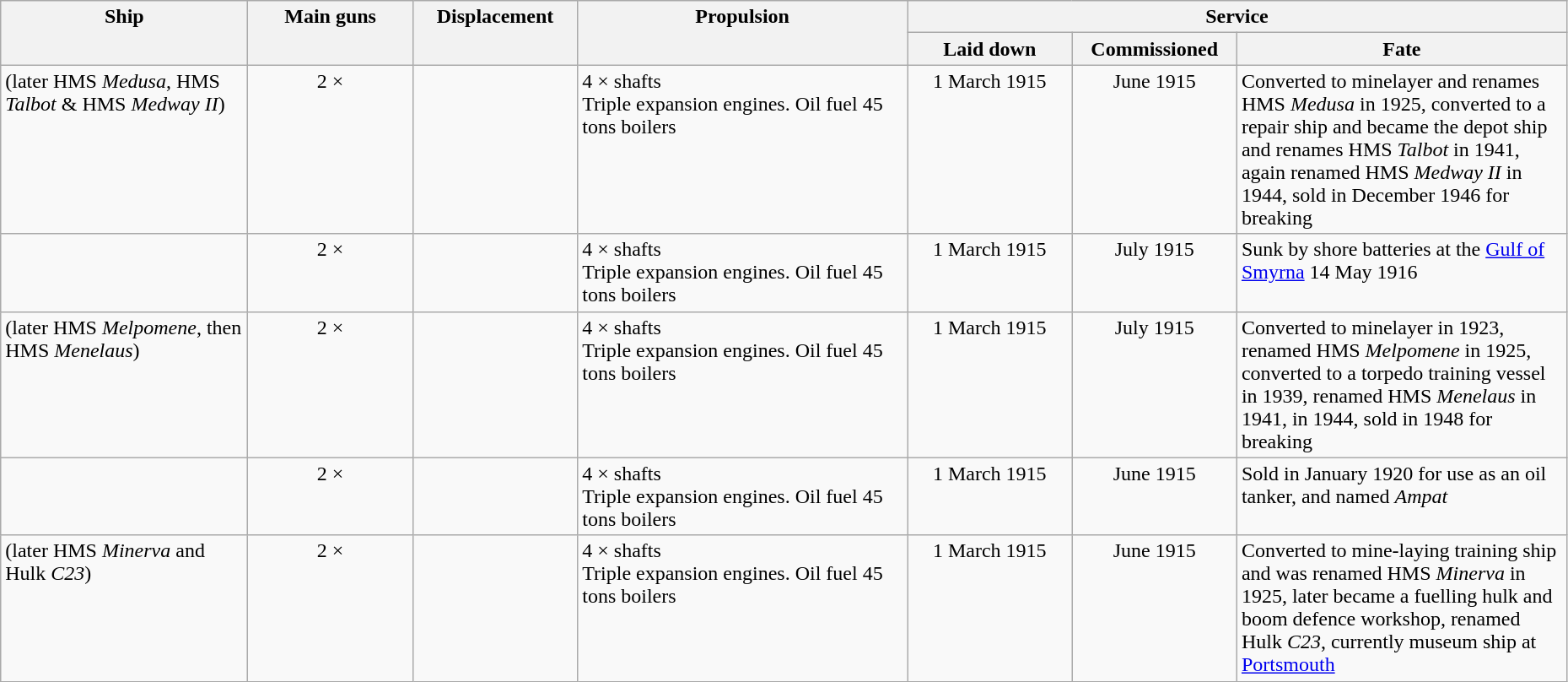<table class="wikitable" style="width:98%;">
<tr valign="top"|- valign="top">
<th style="width:15%; text-align:center;" rowspan="2">Ship</th>
<th style="width:10%; text-align:center;" rowspan="2">Main guns</th>
<th style="width:10%; text-align:center;" rowspan="2">Displacement</th>
<th style="width:20%; text-align:center;" rowspan="2">Propulsion</th>
<th style="width:40%; text-align:center;" colspan="3">Service</th>
</tr>
<tr valign="top">
<th style="width:10%; text-align:center;">Laid down</th>
<th style="width:10%; text-align:center;">Commissioned</th>
<th style="width:20%; text-align:center;">Fate</th>
</tr>
<tr valign="top">
<td align= left> (later HMS <em>Medusa</em>, HMS <em>Talbot</em> & HMS <em>Medway II</em>)</td>
<td style="text-align:center;">2 × </td>
<td style="text-align:center;"></td>
<td align= left>4 × shafts<br>Triple expansion engines. Oil fuel 45 tons boilers</td>
<td style="text-align:center;">1 March 1915</td>
<td style="text-align:center;">June 1915</td>
<td align= left>Converted to minelayer and renames HMS <em>Medusa</em> in 1925, converted to a repair ship and became the depot ship and renames HMS <em>Talbot</em> in 1941, again renamed HMS <em>Medway II</em> in 1944, sold in December 1946 for breaking</td>
</tr>
<tr valign="top">
<td align= left></td>
<td style="text-align:center;">2 × </td>
<td style="text-align:center;"></td>
<td align= left>4 × shafts<br>Triple expansion engines. Oil fuel 45 tons boilers</td>
<td style="text-align:center;">1 March 1915</td>
<td style="text-align:center;">July 1915</td>
<td align= left>Sunk by shore batteries at the <a href='#'>Gulf of Smyrna</a> 14 May 1916</td>
</tr>
<tr valign="top">
<td align= left> (later HMS <em>Melpomene</em>, then HMS <em>Menelaus</em>)</td>
<td style="text-align:center;">2 × </td>
<td style="text-align:center;"></td>
<td align= left>4 × shafts<br>Triple expansion engines. Oil fuel 45 tons boilers</td>
<td style="text-align:center;">1 March 1915</td>
<td style="text-align:center;">July 1915</td>
<td align= left>Converted to minelayer in 1923, renamed HMS <em>Melpomene</em> in 1925, converted to a torpedo training vessel in 1939, renamed HMS <em>Menelaus</em> in 1941, in 1944, sold in 1948 for breaking</td>
</tr>
<tr valign="top">
<td align= left></td>
<td style="text-align:center;">2 × </td>
<td style="text-align:center;"></td>
<td align= left>4 × shafts<br>Triple expansion engines. Oil fuel 45 tons boilers</td>
<td style="text-align:center;">1 March 1915</td>
<td style="text-align:center;">June 1915</td>
<td align= left>Sold in January 1920 for use as an oil tanker, and named <em>Ampat</em></td>
</tr>
<tr valign="top">
<td align= left> (later HMS <em>Minerva</em> and Hulk <em>C23</em>)</td>
<td style="text-align:center;">2 × </td>
<td style="text-align:center;"></td>
<td align= left>4 × shafts<br>Triple expansion engines. Oil fuel 45 tons boilers</td>
<td style="text-align:center;">1 March 1915</td>
<td style="text-align:center;">June 1915</td>
<td align= left>Converted to mine-laying training ship and was renamed HMS <em>Minerva</em> in 1925, later became a fuelling hulk and boom defence workshop, renamed Hulk <em>C23</em>, currently museum ship at <a href='#'>Portsmouth</a></td>
</tr>
</table>
